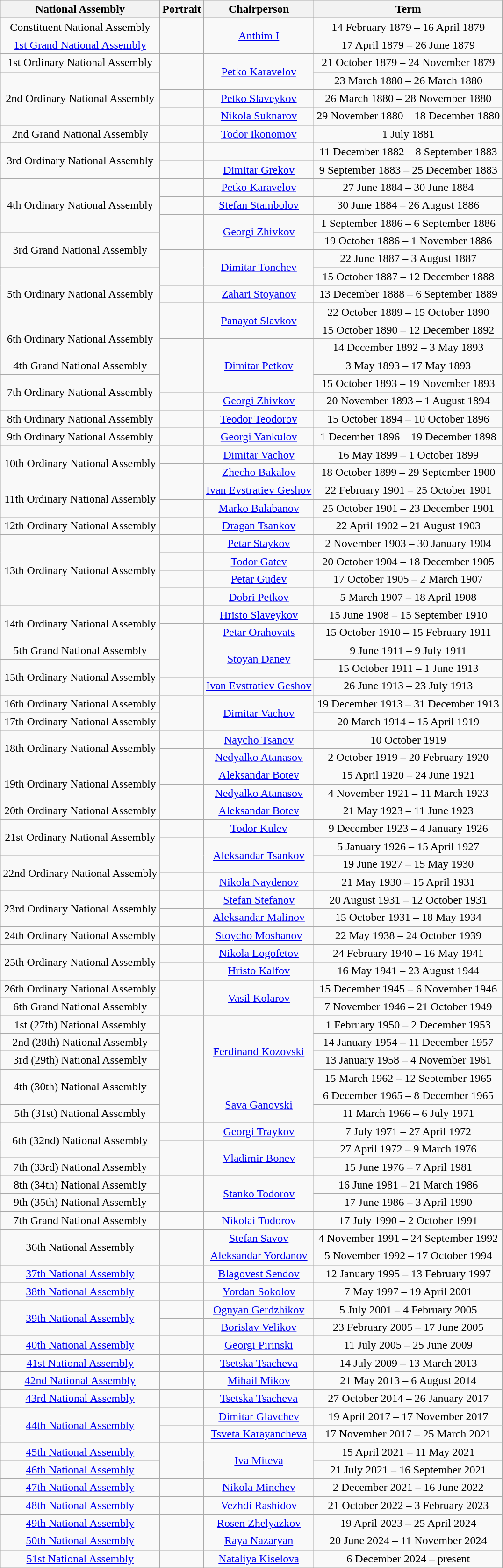<table class="wikitable" style="text-align:center">
<tr>
<th>National Assembly</th>
<th>Portrait</th>
<th>Chairperson</th>
<th>Term</th>
</tr>
<tr>
<td>Constituent National Assembly</td>
<td rowspan="2"></td>
<td rowspan="2"><a href='#'>Anthim I</a></td>
<td>14 February 1879 – 16 April 1879</td>
</tr>
<tr>
<td><a href='#'>1st Grand National Assembly</a></td>
<td>17 April 1879 – 26 June 1879</td>
</tr>
<tr>
<td>1st Ordinary National Assembly</td>
<td rowspan="2"></td>
<td rowspan="2"><a href='#'>Petko Karavelov</a></td>
<td>21 October 1879 – 24 November 1879</td>
</tr>
<tr>
<td rowspan="3">2nd Ordinary National Assembly</td>
<td>23 March 1880 – 26 March 1880</td>
</tr>
<tr>
<td></td>
<td><a href='#'>Petko Slaveykov</a></td>
<td>26 March 1880 – 28 November 1880</td>
</tr>
<tr>
<td></td>
<td><a href='#'>Nikola Suknarov</a></td>
<td>29 November 1880 – 18 December 1880</td>
</tr>
<tr>
<td>2nd Grand National Assembly</td>
<td></td>
<td><a href='#'>Todor Ikonomov</a></td>
<td>1 July 1881</td>
</tr>
<tr>
<td rowspan="2">3rd Ordinary National Assembly</td>
<td></td>
<td></td>
<td>11 December 1882 – 8 September 1883</td>
</tr>
<tr>
<td></td>
<td><a href='#'>Dimitar Grekov</a></td>
<td>9 September 1883 – 25 December 1883</td>
</tr>
<tr>
<td rowspan="3">4th Ordinary National Assembly</td>
<td></td>
<td><a href='#'>Petko Karavelov</a></td>
<td>27 June 1884 – 30 June 1884</td>
</tr>
<tr>
<td></td>
<td><a href='#'>Stefan Stambolov</a></td>
<td>30 June 1884 – 26 August 1886</td>
</tr>
<tr>
<td rowspan="2"></td>
<td rowspan="2"><a href='#'>Georgi Zhivkov</a></td>
<td>1 September 1886 – 6 September 1886</td>
</tr>
<tr>
<td rowspan="2">3rd Grand National Assembly</td>
<td>19 October 1886 – 1 November 1886</td>
</tr>
<tr>
<td rowspan="2"></td>
<td rowspan="2"><a href='#'>Dimitar Tonchev</a></td>
<td>22 June 1887 – 3 August 1887</td>
</tr>
<tr>
<td rowspan="3">5th Ordinary National Assembly</td>
<td>15 October 1887 – 12 December 1888</td>
</tr>
<tr>
<td></td>
<td><a href='#'>Zahari Stoyanov</a></td>
<td>13 December 1888 – 6 September 1889</td>
</tr>
<tr>
<td rowspan="2"></td>
<td rowspan="2"><a href='#'>Panayot Slavkov</a></td>
<td>22 October 1889 – 15 October 1890</td>
</tr>
<tr>
<td rowspan="2">6th Ordinary National Assembly</td>
<td>15 October 1890 – 12 December 1892</td>
</tr>
<tr>
<td rowspan="3"></td>
<td rowspan="3"><a href='#'>Dimitar Petkov</a></td>
<td>14 December 1892 – 3 May 1893</td>
</tr>
<tr>
<td>4th Grand National Assembly</td>
<td>3 May 1893 – 17 May 1893</td>
</tr>
<tr>
<td rowspan="2">7th Ordinary National Assembly</td>
<td>15 October 1893 – 19 November 1893</td>
</tr>
<tr>
<td></td>
<td><a href='#'>Georgi Zhivkov</a></td>
<td>20 November 1893 – 1 August 1894</td>
</tr>
<tr>
<td>8th Ordinary National Assembly</td>
<td></td>
<td><a href='#'>Teodor Teodorov</a></td>
<td>15 October 1894 – 10 October 1896</td>
</tr>
<tr>
<td>9th Ordinary National Assembly</td>
<td></td>
<td><a href='#'>Georgi Yankulov</a></td>
<td>1 December 1896 – 19 December 1898</td>
</tr>
<tr>
<td rowspan="2">10th Ordinary National Assembly</td>
<td></td>
<td><a href='#'>Dimitar Vachov</a></td>
<td>16 May 1899 – 1 October 1899</td>
</tr>
<tr>
<td></td>
<td><a href='#'>Zhecho Bakalov</a></td>
<td>18 October 1899 – 29 September 1900</td>
</tr>
<tr>
<td rowspan="2">11th Ordinary National Assembly</td>
<td></td>
<td><a href='#'>Ivan Evstratiev Geshov</a></td>
<td>22 February 1901 – 25 October 1901</td>
</tr>
<tr>
<td></td>
<td><a href='#'>Marko Balabanov</a></td>
<td>25 October 1901 – 23 December 1901</td>
</tr>
<tr>
<td>12th Ordinary National Assembly</td>
<td></td>
<td><a href='#'>Dragan Tsankov</a></td>
<td>22 April 1902 – 21 August 1903</td>
</tr>
<tr>
<td rowspan="4">13th Ordinary National Assembly</td>
<td></td>
<td><a href='#'>Petar Staykov</a></td>
<td>2 November 1903 – 30 January 1904</td>
</tr>
<tr>
<td></td>
<td><a href='#'>Todor Gatev</a></td>
<td>20 October 1904 – 18 December 1905</td>
</tr>
<tr>
<td></td>
<td><a href='#'>Petar Gudev</a></td>
<td>17 October 1905 – 2 March 1907</td>
</tr>
<tr>
<td></td>
<td><a href='#'>Dobri Petkov</a></td>
<td>5 March 1907 – 18 April 1908</td>
</tr>
<tr>
<td rowspan="2">14th Ordinary National Assembly</td>
<td></td>
<td><a href='#'>Hristo Slaveykov</a></td>
<td>15 June 1908 – 15 September 1910</td>
</tr>
<tr>
<td></td>
<td><a href='#'>Petar Orahovats</a></td>
<td>15 October 1910 – 15 February 1911</td>
</tr>
<tr>
<td>5th Grand National Assembly</td>
<td rowspan="2"></td>
<td rowspan="2"><a href='#'>Stoyan Danev</a></td>
<td>9 June 1911 – 9 July 1911</td>
</tr>
<tr>
<td rowspan="2">15th Ordinary National Assembly</td>
<td>15 October 1911 – 1 June 1913</td>
</tr>
<tr>
<td></td>
<td><a href='#'>Ivan Evstratiev Geshov</a></td>
<td>26 June 1913 – 23 July 1913</td>
</tr>
<tr>
<td>16th Ordinary National Assembly</td>
<td rowspan="2"></td>
<td rowspan="2"><a href='#'>Dimitar Vachov</a></td>
<td>19 December 1913 – 31 December 1913</td>
</tr>
<tr>
<td>17th Ordinary National Assembly</td>
<td>20 March 1914 – 15 April 1919</td>
</tr>
<tr>
<td rowspan="2">18th Ordinary National Assembly</td>
<td></td>
<td><a href='#'>Naycho Tsanov</a></td>
<td>10 October 1919 </td>
</tr>
<tr>
<td></td>
<td><a href='#'>Nedyalko Atanasov</a></td>
<td>2 October 1919 – 20 February 1920</td>
</tr>
<tr>
<td rowspan="2">19th Ordinary National Assembly</td>
<td></td>
<td><a href='#'>Aleksandar Botev</a></td>
<td>15 April 1920 – 24 June 1921</td>
</tr>
<tr>
<td></td>
<td><a href='#'>Nedyalko Atanasov</a></td>
<td>4 November 1921 – 11 March 1923</td>
</tr>
<tr>
<td>20th Ordinary National Assembly</td>
<td></td>
<td><a href='#'>Aleksandar Botev</a></td>
<td>21 May 1923 – 11 June 1923</td>
</tr>
<tr>
<td rowspan="2">21st Ordinary National Assembly</td>
<td></td>
<td><a href='#'>Todor Kulev</a></td>
<td>9 December 1923 – 4 January 1926</td>
</tr>
<tr>
<td rowspan="2"></td>
<td rowspan="2"><a href='#'>Aleksandar Tsankov</a></td>
<td>5 January 1926 – 15 April 1927</td>
</tr>
<tr>
<td rowspan="2">22nd Ordinary National Assembly</td>
<td>19 June 1927 – 15 May 1930</td>
</tr>
<tr>
<td></td>
<td><a href='#'>Nikola Naydenov</a></td>
<td>21 May 1930 – 15 April 1931</td>
</tr>
<tr>
<td rowspan="2">23rd Ordinary National Assembly</td>
<td></td>
<td><a href='#'>Stefan Stefanov</a></td>
<td>20 August 1931 – 12 October 1931</td>
</tr>
<tr>
<td></td>
<td><a href='#'>Aleksandar Malinov</a></td>
<td>15 October 1931 – 18 May 1934</td>
</tr>
<tr>
<td>24th Ordinary National Assembly</td>
<td></td>
<td><a href='#'>Stoycho Moshanov</a></td>
<td>22 May 1938 – 24 October 1939</td>
</tr>
<tr>
<td rowspan="2">25th Ordinary National Assembly</td>
<td></td>
<td><a href='#'>Nikola Logofetov</a></td>
<td>24 February 1940 – 16 May 1941</td>
</tr>
<tr>
<td></td>
<td><a href='#'>Hristo Kalfov</a></td>
<td>16 May 1941 – 23 August 1944</td>
</tr>
<tr>
<td>26th Ordinary National Assembly</td>
<td rowspan="2"></td>
<td rowspan="2"><a href='#'>Vasil Kolarov</a></td>
<td>15 December 1945 – 6 November 1946</td>
</tr>
<tr>
<td>6th Grand National Assembly</td>
<td>7 November 1946 – 21 October 1949</td>
</tr>
<tr>
<td>1st (27th) National Assembly</td>
<td rowspan="4"></td>
<td rowspan="4"><a href='#'>Ferdinand Kozovski</a></td>
<td>1 February 1950 – 2 December 1953</td>
</tr>
<tr>
<td>2nd (28th) National Assembly</td>
<td>14 January 1954 – 11 December 1957</td>
</tr>
<tr>
<td>3rd (29th) National Assembly</td>
<td>13 January 1958 – 4 November 1961</td>
</tr>
<tr>
<td rowspan="2">4th (30th) National Assembly</td>
<td>15 March 1962 – 12 September 1965</td>
</tr>
<tr>
<td rowspan="2"></td>
<td rowspan="2"><a href='#'>Sava Ganovski</a></td>
<td>6 December 1965 – 8 December 1965</td>
</tr>
<tr>
<td>5th (31st) National Assembly</td>
<td>11 March 1966 – 6 July 1971</td>
</tr>
<tr>
<td rowspan="2">6th (32nd) National Assembly</td>
<td></td>
<td><a href='#'>Georgi Traykov</a></td>
<td>7 July 1971 – 27 April 1972</td>
</tr>
<tr>
<td rowspan="2"></td>
<td rowspan="2"><a href='#'>Vladimir Bonev</a></td>
<td>27 April 1972 – 9 March 1976</td>
</tr>
<tr>
<td>7th (33rd) National Assembly</td>
<td>15 June 1976 – 7 April 1981</td>
</tr>
<tr>
<td>8th (34th) National Assembly</td>
<td rowspan="2"></td>
<td rowspan="2"><a href='#'>Stanko Todorov</a></td>
<td>16 June 1981 – 21 March 1986</td>
</tr>
<tr>
<td>9th (35th) National Assembly</td>
<td>17 June 1986 – 3 April 1990</td>
</tr>
<tr>
<td>7th Grand National Assembly</td>
<td></td>
<td><a href='#'>Nikolai Todorov</a></td>
<td>17 July 1990 – 2 October 1991 </td>
</tr>
<tr>
<td rowspan="2">36th National Assembly</td>
<td></td>
<td><a href='#'>Stefan Savov</a></td>
<td>4 November 1991 – 24 September 1992 </td>
</tr>
<tr>
<td></td>
<td><a href='#'>Aleksandar Yordanov</a></td>
<td>5 November 1992 – 17 October 1994</td>
</tr>
<tr>
<td><a href='#'>37th National Assembly</a></td>
<td></td>
<td><a href='#'>Blagovest Sendov</a></td>
<td>12 January 1995 – 13 February 1997</td>
</tr>
<tr>
<td><a href='#'>38th National Assembly</a></td>
<td></td>
<td><a href='#'>Yordan Sokolov</a></td>
<td>7 May 1997 – 19 April 2001</td>
</tr>
<tr>
<td rowspan="2"><a href='#'>39th National Assembly</a></td>
<td></td>
<td><a href='#'>Ognyan Gerdzhikov</a></td>
<td>5 July 2001 – 4 February 2005 </td>
</tr>
<tr>
<td></td>
<td><a href='#'>Borislav Velikov</a></td>
<td>23 February 2005 – 17 June 2005</td>
</tr>
<tr>
<td><a href='#'>40th National Assembly</a></td>
<td></td>
<td><a href='#'>Georgi Pirinski</a></td>
<td>11 July 2005 – 25 June 2009</td>
</tr>
<tr>
<td><a href='#'>41st National Assembly</a></td>
<td></td>
<td><a href='#'>Tsetska Tsacheva</a></td>
<td>14 July 2009 – 13 March 2013</td>
</tr>
<tr>
<td><a href='#'>42nd National Assembly</a></td>
<td></td>
<td><a href='#'>Mihail Mikov</a></td>
<td>21 May 2013 – 6 August 2014</td>
</tr>
<tr>
<td><a href='#'>43rd National Assembly</a></td>
<td></td>
<td><a href='#'>Tsetska Tsacheva</a></td>
<td>27 October 2014 – 26 January 2017</td>
</tr>
<tr>
<td rowspan="2"><a href='#'>44th National Assembly</a></td>
<td></td>
<td><a href='#'>Dimitar Glavchev</a></td>
<td>19 April 2017 – 17 November 2017</td>
</tr>
<tr>
<td></td>
<td><a href='#'>Tsveta Karayancheva</a></td>
<td>17 November 2017 – 25 March 2021</td>
</tr>
<tr>
<td><a href='#'>45th National Assembly</a></td>
<td rowspan="2"></td>
<td rowspan="2"><a href='#'>Iva Miteva</a></td>
<td>15 April 2021 – 11 May 2021</td>
</tr>
<tr>
<td><a href='#'>46th National Assembly</a></td>
<td>21 July 2021 – 16 September 2021</td>
</tr>
<tr>
<td><a href='#'>47th National Assembly</a></td>
<td></td>
<td><a href='#'>Nikola Minchev</a></td>
<td>2 December 2021 – 16 June 2022</td>
</tr>
<tr>
<td><a href='#'>48th National Assembly</a></td>
<td></td>
<td><a href='#'>Vezhdi Rashidov</a></td>
<td>21 October 2022 – 3 February 2023</td>
</tr>
<tr>
<td><a href='#'>49th National Assembly</a></td>
<td></td>
<td><a href='#'>Rosen Zhelyazkov</a></td>
<td>19 April 2023 – 25 April 2024</td>
</tr>
<tr>
<td><a href='#'>50th National Assembly</a></td>
<td></td>
<td><a href='#'>Raya Nazaryan</a></td>
<td>20 June 2024 – 11 November 2024</td>
</tr>
<tr>
<td><a href='#'>51st National Assembly</a></td>
<td></td>
<td><a href='#'>Nataliya Kiselova</a></td>
<td>6 December 2024 – present</td>
</tr>
</table>
